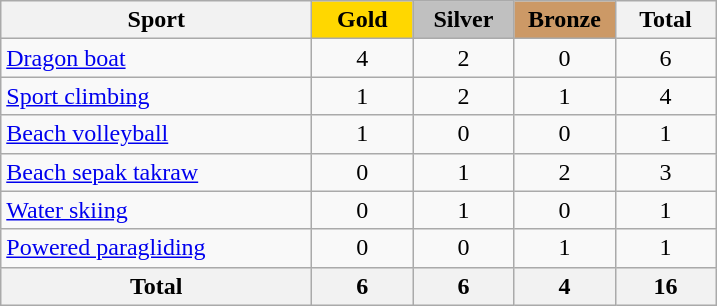<table class="wikitable" style="text-align:center;">
<tr>
<th width=200>Sport</th>
<td bgcolor=gold width=60><strong>Gold</strong></td>
<td bgcolor=silver width=60><strong>Silver</strong></td>
<td bgcolor=#cc9966 width=60><strong>Bronze</strong></td>
<th width=60>Total</th>
</tr>
<tr>
<td align=left><a href='#'>Dragon boat</a></td>
<td>4</td>
<td>2</td>
<td>0</td>
<td>6</td>
</tr>
<tr>
<td align=left><a href='#'>Sport climbing</a></td>
<td>1</td>
<td>2</td>
<td>1</td>
<td>4</td>
</tr>
<tr>
<td align=left><a href='#'>Beach volleyball</a></td>
<td>1</td>
<td>0</td>
<td>0</td>
<td>1</td>
</tr>
<tr>
<td align=left><a href='#'>Beach sepak takraw</a></td>
<td>0</td>
<td>1</td>
<td>2</td>
<td>3</td>
</tr>
<tr>
<td align=left><a href='#'>Water skiing</a></td>
<td>0</td>
<td>1</td>
<td>0</td>
<td>1</td>
</tr>
<tr>
<td align=left><a href='#'>Powered paragliding</a></td>
<td>0</td>
<td>0</td>
<td>1</td>
<td>1</td>
</tr>
<tr>
<th>Total</th>
<th>6</th>
<th>6</th>
<th>4</th>
<th>16</th>
</tr>
</table>
